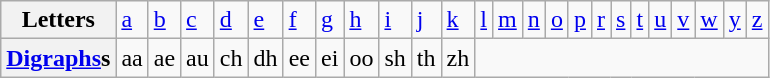<table class="wikitable">
<tr>
<th>Letters</th>
<td><a href='#'>a</a></td>
<td><a href='#'>b</a></td>
<td><a href='#'>c</a></td>
<td><a href='#'>d</a></td>
<td><a href='#'>e</a></td>
<td><a href='#'>f</a></td>
<td><a href='#'>g</a></td>
<td><a href='#'>h</a></td>
<td><a href='#'>i</a></td>
<td><a href='#'>j</a></td>
<td><a href='#'>k</a></td>
<td><a href='#'>l</a></td>
<td><a href='#'>m</a></td>
<td><a href='#'>n</a></td>
<td><a href='#'>o</a></td>
<td><a href='#'>p</a></td>
<td><a href='#'>r</a></td>
<td><a href='#'>s</a></td>
<td><a href='#'>t</a></td>
<td><a href='#'>u</a></td>
<td><a href='#'>v</a></td>
<td><a href='#'>w</a></td>
<td><a href='#'>y</a></td>
<td><a href='#'>z</a></td>
</tr>
<tr>
<th><a href='#'>Digraphs</a>s</th>
<td>aa</td>
<td>ae</td>
<td>au</td>
<td>ch</td>
<td>dh</td>
<td>ee</td>
<td>ei</td>
<td>oo</td>
<td>sh</td>
<td>th</td>
<td>zh</td>
</tr>
</table>
